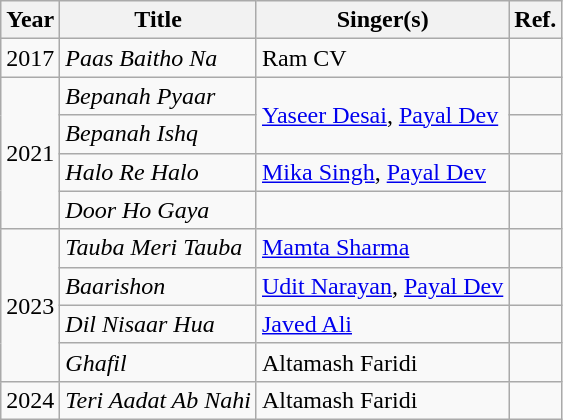<table class="wikitable">
<tr>
<th>Year</th>
<th>Title</th>
<th>Singer(s)</th>
<th>Ref.</th>
</tr>
<tr>
<td>2017</td>
<td><em>Paas Baitho Na</em></td>
<td>Ram CV</td>
<td></td>
</tr>
<tr>
<td rowspan=4>2021</td>
<td><em>Bepanah Pyaar</em></td>
<td rowspan="2"><a href='#'>Yaseer Desai</a>, <a href='#'>Payal Dev</a></td>
<td></td>
</tr>
<tr>
<td><em>Bepanah Ishq</em></td>
<td></td>
</tr>
<tr>
<td><em>Halo Re Halo</em></td>
<td><a href='#'>Mika Singh</a>, <a href='#'>Payal Dev</a></td>
<td></td>
</tr>
<tr>
<td><em>Door Ho Gaya</em></td>
<td></td>
<td></td>
</tr>
<tr>
<td rowspan="4">2023</td>
<td><em>Tauba Meri Tauba</em></td>
<td><a href='#'>Mamta Sharma</a></td>
<td></td>
</tr>
<tr>
<td><em>Baarishon</em></td>
<td><a href='#'>Udit Narayan</a>, <a href='#'>Payal Dev</a></td>
<td></td>
</tr>
<tr>
<td><em>Dil Nisaar Hua</em></td>
<td><a href='#'>Javed Ali</a></td>
<td></td>
</tr>
<tr>
<td><em>Ghafil</em></td>
<td>Altamash Faridi</td>
<td></td>
</tr>
<tr>
<td>2024</td>
<td><em>Teri Aadat Ab Nahi</em></td>
<td>Altamash Faridi</td>
<td></td>
</tr>
</table>
